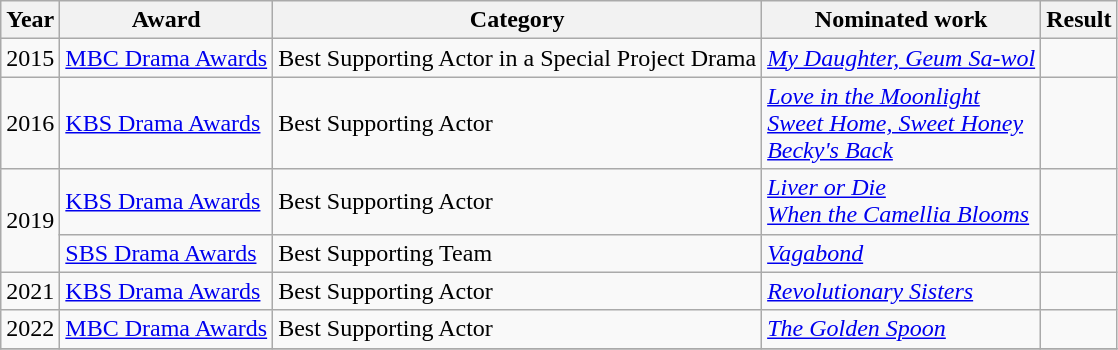<table class="wikitable">
<tr>
<th>Year</th>
<th>Award</th>
<th>Category</th>
<th>Nominated work</th>
<th>Result</th>
</tr>
<tr>
<td>2015</td>
<td><a href='#'>MBC Drama Awards</a></td>
<td>Best Supporting Actor in a Special Project Drama</td>
<td><em><a href='#'>My Daughter, Geum Sa-wol</a></em></td>
<td></td>
</tr>
<tr>
<td>2016</td>
<td><a href='#'>KBS Drama Awards</a></td>
<td>Best Supporting Actor</td>
<td><em><a href='#'>Love in the Moonlight</a></em><br><em><a href='#'>Sweet Home, Sweet Honey</a></em><br><em><a href='#'>Becky's Back</a></em></td>
<td></td>
</tr>
<tr>
<td rowspan=2>2019</td>
<td><a href='#'>KBS Drama Awards</a></td>
<td>Best Supporting Actor</td>
<td><em><a href='#'>Liver or Die</a></em><br><em><a href='#'>When the Camellia Blooms</a></em></td>
<td></td>
</tr>
<tr>
<td><a href='#'>SBS Drama Awards</a></td>
<td>Best Supporting Team </td>
<td><em><a href='#'>Vagabond</a></em></td>
<td></td>
</tr>
<tr>
<td>2021</td>
<td><a href='#'>KBS Drama Awards</a></td>
<td>Best Supporting Actor</td>
<td><em><a href='#'>Revolutionary Sisters</a></em></td>
<td></td>
</tr>
<tr>
<td>2022</td>
<td><a href='#'>MBC Drama Awards</a></td>
<td>Best Supporting Actor</td>
<td><em><a href='#'>The Golden Spoon</a></em></td>
<td></td>
</tr>
<tr>
</tr>
</table>
